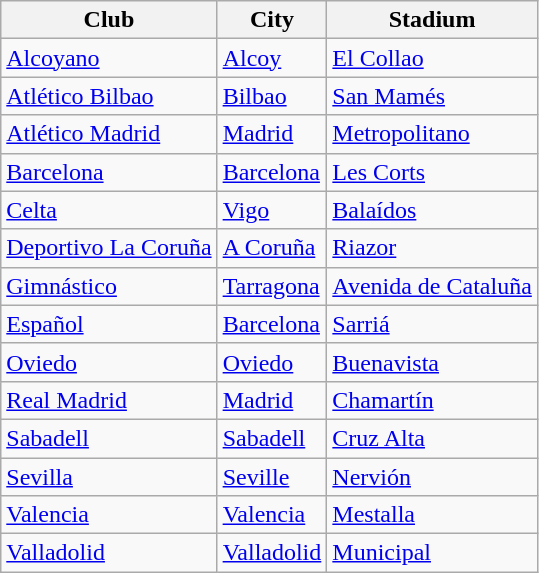<table class="wikitable sortable">
<tr>
<th>Club</th>
<th>City</th>
<th>Stadium</th>
</tr>
<tr>
<td><a href='#'>Alcoyano</a></td>
<td><a href='#'>Alcoy</a></td>
<td><a href='#'>El Collao</a></td>
</tr>
<tr>
<td><a href='#'>Atlético Bilbao</a></td>
<td><a href='#'>Bilbao</a></td>
<td><a href='#'>San Mamés</a></td>
</tr>
<tr>
<td><a href='#'>Atlético Madrid</a></td>
<td><a href='#'>Madrid</a></td>
<td><a href='#'>Metropolitano</a></td>
</tr>
<tr>
<td><a href='#'>Barcelona</a></td>
<td><a href='#'>Barcelona</a></td>
<td><a href='#'>Les Corts</a></td>
</tr>
<tr>
<td><a href='#'>Celta</a></td>
<td><a href='#'>Vigo</a></td>
<td><a href='#'>Balaídos</a></td>
</tr>
<tr>
<td><a href='#'>Deportivo La Coruña</a></td>
<td><a href='#'>A Coruña</a></td>
<td><a href='#'>Riazor</a></td>
</tr>
<tr>
<td><a href='#'>Gimnástico</a></td>
<td><a href='#'>Tarragona</a></td>
<td><a href='#'>Avenida de Cataluña</a></td>
</tr>
<tr>
<td><a href='#'>Español</a></td>
<td><a href='#'>Barcelona</a></td>
<td><a href='#'>Sarriá</a></td>
</tr>
<tr>
<td><a href='#'>Oviedo</a></td>
<td><a href='#'>Oviedo</a></td>
<td><a href='#'>Buenavista</a></td>
</tr>
<tr>
<td><a href='#'>Real Madrid</a></td>
<td><a href='#'>Madrid</a></td>
<td><a href='#'>Chamartín</a></td>
</tr>
<tr>
<td><a href='#'>Sabadell</a></td>
<td><a href='#'>Sabadell</a></td>
<td><a href='#'>Cruz Alta</a></td>
</tr>
<tr>
<td><a href='#'>Sevilla</a></td>
<td><a href='#'>Seville</a></td>
<td><a href='#'>Nervión</a></td>
</tr>
<tr>
<td><a href='#'>Valencia</a></td>
<td><a href='#'>Valencia</a></td>
<td><a href='#'>Mestalla</a></td>
</tr>
<tr>
<td><a href='#'>Valladolid</a></td>
<td><a href='#'>Valladolid</a></td>
<td><a href='#'>Municipal</a></td>
</tr>
</table>
